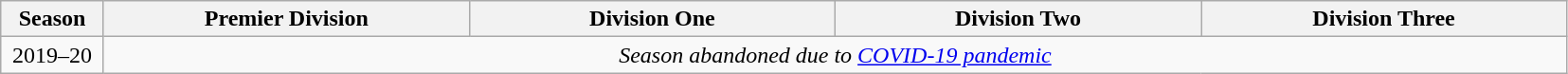<table class=wikitable style="border:0px; margin-top:-1px; margin-bottom:0;">
<tr>
<th width=65px>Season</th>
<th width=250px>Premier Division</th>
<th width=250px>Division One</th>
<th width=250px>Division Two</th>
<th width=250px>Division Three</th>
</tr>
<tr>
<td align=center>2019–20</td>
<td colspan=5 align=center><em>Season abandoned due to <a href='#'>COVID-19 pandemic</a></em></td>
</tr>
</table>
